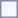<table style="border:1px solid #8888aa; background-color:#f7f8ff; padding:5px; font-size:95%; margin: 0px 12px 12px 0px;">
</table>
